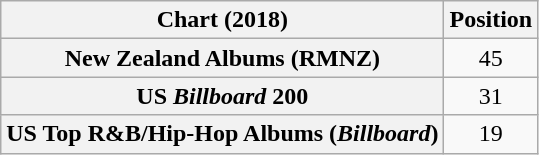<table class="wikitable sortable plainrowheaders" style="text-align:center">
<tr>
<th scope="col">Chart (2018)</th>
<th scope="col">Position</th>
</tr>
<tr>
<th scope="row">New Zealand Albums (RMNZ)</th>
<td>45</td>
</tr>
<tr>
<th scope="row">US <em>Billboard</em> 200</th>
<td>31</td>
</tr>
<tr>
<th scope="row">US Top R&B/Hip-Hop Albums (<em>Billboard</em>)</th>
<td>19</td>
</tr>
</table>
